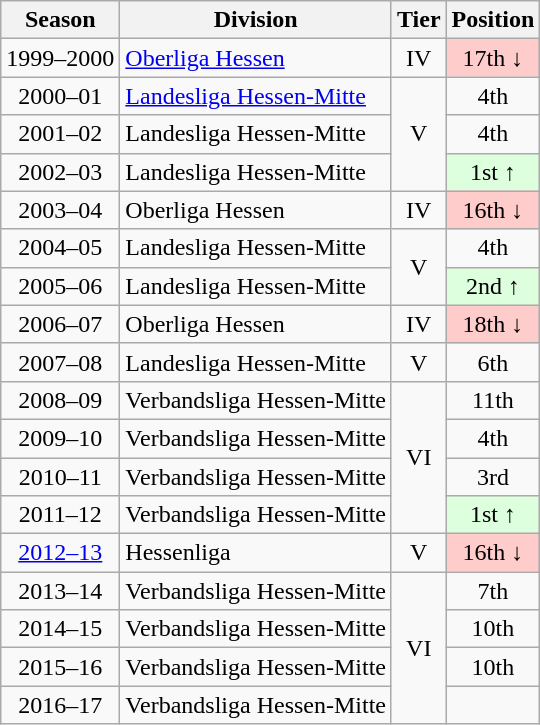<table class="wikitable">
<tr>
<th>Season</th>
<th>Division</th>
<th>Tier</th>
<th>Position</th>
</tr>
<tr align="center">
<td>1999–2000</td>
<td align="left"><a href='#'>Oberliga Hessen</a></td>
<td>IV</td>
<td style="background:#ffcccc">17th ↓</td>
</tr>
<tr align="center">
<td>2000–01</td>
<td align="left"><a href='#'>Landesliga Hessen-Mitte</a></td>
<td rowspan=3>V</td>
<td>4th</td>
</tr>
<tr align="center">
<td>2001–02</td>
<td align="left">Landesliga Hessen-Mitte</td>
<td>4th</td>
</tr>
<tr align="center">
<td>2002–03</td>
<td align="left">Landesliga Hessen-Mitte</td>
<td style="background:#ddffdd">1st ↑</td>
</tr>
<tr align="center">
<td>2003–04</td>
<td align="left">Oberliga Hessen</td>
<td>IV</td>
<td style="background:#ffcccc">16th ↓</td>
</tr>
<tr align="center">
<td>2004–05</td>
<td align="left">Landesliga Hessen-Mitte</td>
<td rowspan=2>V</td>
<td>4th</td>
</tr>
<tr align="center">
<td>2005–06</td>
<td align="left">Landesliga Hessen-Mitte</td>
<td style="background:#ddffdd">2nd ↑</td>
</tr>
<tr align="center">
<td>2006–07</td>
<td align="left">Oberliga Hessen</td>
<td>IV</td>
<td style="background:#ffcccc">18th ↓</td>
</tr>
<tr align="center">
<td>2007–08</td>
<td align="left">Landesliga Hessen-Mitte</td>
<td>V</td>
<td>6th</td>
</tr>
<tr align="center">
<td>2008–09</td>
<td align="left">Verbandsliga Hessen-Mitte</td>
<td rowspan=4>VI</td>
<td>11th</td>
</tr>
<tr align="center">
<td>2009–10</td>
<td align="left">Verbandsliga Hessen-Mitte</td>
<td>4th</td>
</tr>
<tr align="center">
<td>2010–11</td>
<td align="left">Verbandsliga Hessen-Mitte</td>
<td>3rd</td>
</tr>
<tr align="center">
<td>2011–12</td>
<td align="left">Verbandsliga Hessen-Mitte</td>
<td style="background:#ddffdd">1st ↑</td>
</tr>
<tr align="center">
<td><a href='#'>2012–13</a></td>
<td align="left">Hessenliga</td>
<td>V</td>
<td style="background:#ffcccc">16th ↓</td>
</tr>
<tr align="center">
<td>2013–14</td>
<td align="left">Verbandsliga Hessen-Mitte</td>
<td rowspan=4>VI</td>
<td>7th</td>
</tr>
<tr align="center">
<td>2014–15</td>
<td align="left">Verbandsliga Hessen-Mitte</td>
<td>10th</td>
</tr>
<tr align="center">
<td>2015–16</td>
<td align="left">Verbandsliga Hessen-Mitte</td>
<td>10th</td>
</tr>
<tr align="center">
<td>2016–17</td>
<td align="left">Verbandsliga Hessen-Mitte</td>
<td></td>
</tr>
</table>
